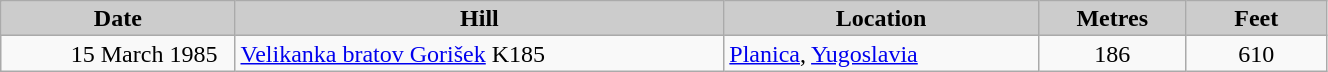<table class="wikitable sortable" style="text-align:left; line-height:16px; width:70%;">
<tr>
<th style="background-color: #ccc;" width="80">Date</th>
<th style="background-color: #ccc;" width="175">Hill</th>
<th style="background-color: #ccc;" width="110">Location</th>
<th style="background-color: #ccc;" width="45">Metres</th>
<th style="background-color: #ccc;" width="45">Feet</th>
</tr>
<tr>
<td align=right>15 March 1985  </td>
<td><a href='#'>Velikanka bratov Gorišek</a> K185</td>
<td><a href='#'>Planica</a>, <a href='#'>Yugoslavia</a></td>
<td align=center>186</td>
<td align=center>610</td>
</tr>
</table>
